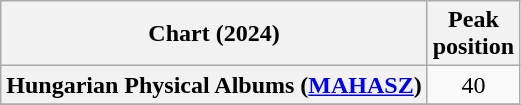<table class="wikitable sortable plainrowheaders" style="text-align:center;">
<tr>
<th scope="col">Chart (2024)</th>
<th scope="col">Peak<br>position</th>
</tr>
<tr>
<th scope="row">Hungarian Physical Albums (<a href='#'>MAHASZ</a>)</th>
<td>40</td>
</tr>
<tr>
</tr>
</table>
